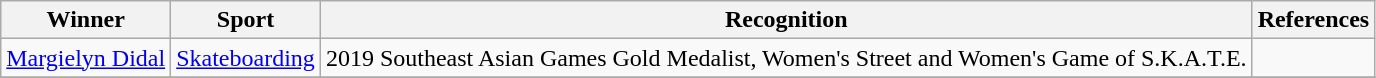<table class="wikitable">
<tr>
<th>Winner</th>
<th>Sport</th>
<th>Recognition</th>
<th>References</th>
</tr>
<tr>
<td><a href='#'>Margielyn Didal</a></td>
<td><a href='#'>Skateboarding</a></td>
<td>2019 Southeast Asian Games Gold Medalist, Women's Street and Women's Game of S.K.A.T.E.</td>
<td></td>
</tr>
<tr>
</tr>
</table>
